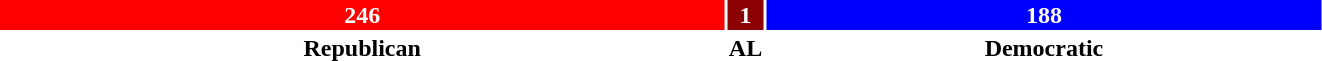<table style="width:70%; text-align:center;">
<tr style="color:white;">
<td style="background:red; width:56.55%;"><strong>246</strong></td>
<td style="background:darkred; width:0.23%;"><strong>1</strong></td>
<td style="background:blue; width:43.22%;"><strong>188</strong></td>
</tr>
<tr>
<td><span><strong>Republican</strong></span></td>
<td><span><strong>AL</strong></span></td>
<td><span><strong>Democratic</strong></span></td>
</tr>
</table>
